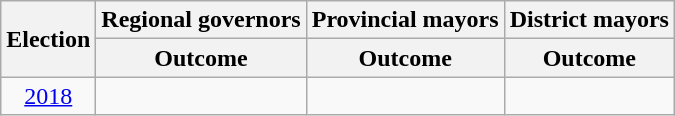<table class="wikitable" style="text-align:center">
<tr>
<th rowspan="2">Election</th>
<th>Regional governors</th>
<th>Provincial mayors</th>
<th>District mayors</th>
</tr>
<tr>
<th>Outcome</th>
<th>Outcome</th>
<th>Outcome</th>
</tr>
<tr>
<td><a href='#'>2018</a></td>
<td></td>
<td></td>
<td></td>
</tr>
</table>
